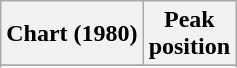<table class="wikitable sortable">
<tr>
<th>Chart (1980)</th>
<th>Peak<br>position</th>
</tr>
<tr>
</tr>
<tr>
</tr>
<tr>
</tr>
<tr>
</tr>
</table>
